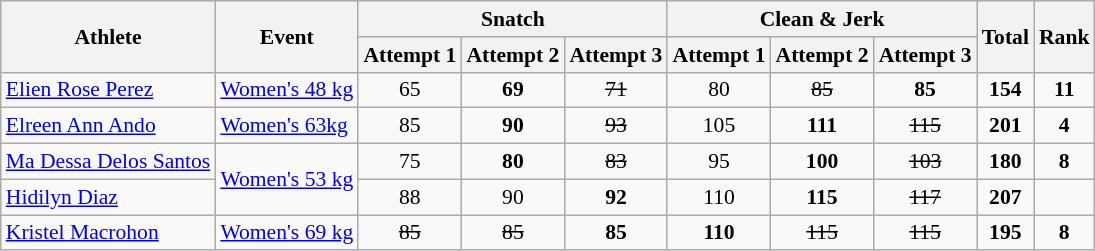<table class="wikitable" border="1" style="font-size:90%">
<tr>
<th rowspan=2>Athlete</th>
<th rowspan=2>Event</th>
<th colspan=3>Snatch</th>
<th colspan=3>Clean & Jerk</th>
<th rowspan=2>Total</th>
<th rowspan=2>Rank</th>
</tr>
<tr>
<th>Attempt 1</th>
<th>Attempt 2</th>
<th>Attempt 3</th>
<th>Attempt 1</th>
<th>Attempt 2</th>
<th>Attempt 3</th>
</tr>
<tr>
<td><a href='#'>Elien Rose Perez</a></td>
<td><a href='#'>Women's 48 kg</a></td>
<td align=center>65</td>
<td align=center><strong>69</strong></td>
<td align=center><s>71</s></td>
<td align=center>80</td>
<td align=center><s>85</s></td>
<td align=center><strong>85</strong></td>
<td align=center><strong>154</strong></td>
<td align=center><strong>11</strong></td>
</tr>
<tr>
<td><a href='#'>Elreen Ann Ando</a></td>
<td><a href='#'>Women's 63kg</a></td>
<td align=center>85</td>
<td align=center><strong>90</strong></td>
<td align=center><s>93</s></td>
<td align=center>105</td>
<td align=center><strong>111</strong></td>
<td align=center><s>115</s></td>
<td align=center><strong>201</strong></td>
<td align=center><strong>4</strong></td>
</tr>
<tr>
<td><a href='#'>Ma Dessa Delos Santos</a></td>
<td rowspan=2><a href='#'>Women's 53 kg</a></td>
<td align=center>75</td>
<td align=center><strong>80</strong></td>
<td align=center><s>83</s></td>
<td align=center>95</td>
<td align=center><strong>100</strong></td>
<td align=center><s>103</s></td>
<td align=center><strong>180</strong></td>
<td align=center><strong>8</strong></td>
</tr>
<tr>
<td><a href='#'>Hidilyn Diaz</a></td>
<td align=center>88</td>
<td align=center>90</td>
<td align=center><strong>92</strong></td>
<td align=center>110</td>
<td align=center><strong>115</strong></td>
<td align=center><s>117</s></td>
<td align=center><strong>207</strong></td>
<td align=center></td>
</tr>
<tr>
<td><a href='#'>Kristel Macrohon</a></td>
<td><a href='#'>Women's 69 kg</a></td>
<td align=center><s>85</s></td>
<td align=center><s>85</s></td>
<td align=center><strong>85</strong></td>
<td align=center><strong>110</strong></td>
<td align=center><s>115</s></td>
<td align=center><s>115</s></td>
<td align=center><strong>195</strong></td>
<td align=center><strong>8</strong></td>
</tr>
</table>
